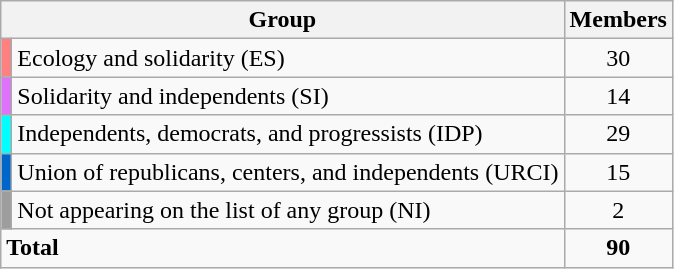<table class="wikitable" style="text-align:center">
<tr>
<th colspan=2 valign=top>Group</th>
<th>Members</th>
</tr>
<tr>
<td bgcolor="#FF8080"></td>
<td align=left>Ecology and solidarity (ES)</td>
<td>30</td>
</tr>
<tr>
<td bgcolor="#DF72FA"></td>
<td align=left>Solidarity and independents (SI)</td>
<td>14</td>
</tr>
<tr>
<td bgcolor="#00FFFF"></td>
<td align=left>Independents, democrats, and progressists (IDP)</td>
<td>29</td>
</tr>
<tr>
<td bgcolor="#0066cc"></td>
<td align=left>Union of republicans, centers, and independents (URCI)</td>
<td>15</td>
</tr>
<tr>
<td bgcolor=#9D9D9D></td>
<td align=left>Not appearing on the list of any group (NI)</td>
<td>2</td>
</tr>
<tr>
<td colspan=2 align=left><strong>Total</strong></td>
<td><strong>90</strong></td>
</tr>
</table>
